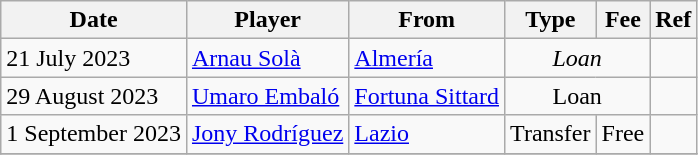<table class="wikitable">
<tr>
<th>Date</th>
<th>Player</th>
<th>From</th>
<th>Type</th>
<th>Fee</th>
<th>Ref</th>
</tr>
<tr>
<td>21 July 2023</td>
<td> <a href='#'>Arnau Solà</a></td>
<td><a href='#'>Almería</a></td>
<td colspan=2 align=center><em>Loan</em></td>
<td></td>
</tr>
<tr>
<td>29 August 2023</td>
<td> <a href='#'>Umaro Embaló</a></td>
<td> <a href='#'>Fortuna Sittard</a></td>
<td colspan=2 align=center>Loan</td>
<td></td>
</tr>
<tr>
<td>1 September 2023</td>
<td> <a href='#'>Jony Rodríguez</a></td>
<td> <a href='#'>Lazio</a></td>
<td>Transfer</td>
<td>Free</td>
<td></td>
</tr>
<tr>
</tr>
</table>
